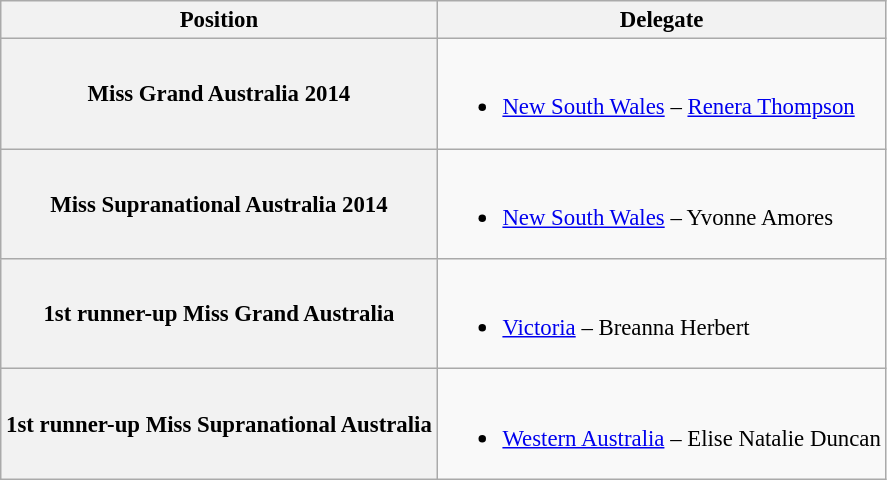<table class="wikitable" style="font-size: 95%";>
<tr>
<th>Position</th>
<th>Delegate</th>
</tr>
<tr>
<th>Miss Grand Australia 2014</th>
<td><br><ul><li><a href='#'>New South Wales</a> – <a href='#'>Renera Thompson</a></li></ul></td>
</tr>
<tr>
<th>Miss Supranational Australia 2014</th>
<td><br><ul><li><a href='#'>New South Wales</a> – Yvonne Amores</li></ul></td>
</tr>
<tr>
<th>1st runner-up Miss Grand Australia</th>
<td><br><ul><li><a href='#'>Victoria</a> – Breanna Herbert</li></ul></td>
</tr>
<tr>
<th>1st runner-up Miss Supranational Australia</th>
<td><br><ul><li><a href='#'>Western Australia</a> – Elise Natalie Duncan</li></ul></td>
</tr>
</table>
